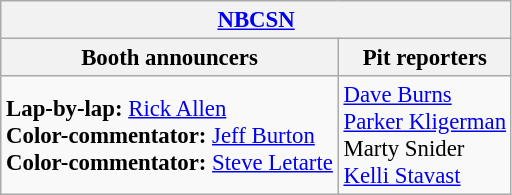<table class="wikitable" style="font-size: 95%">
<tr>
<th colspan="2"><a href='#'>NBCSN</a></th>
</tr>
<tr>
<th>Booth announcers</th>
<th>Pit reporters</th>
</tr>
<tr>
<td><strong>Lap-by-lap:</strong> <a href='#'>Rick Allen</a><br><strong>Color-commentator:</strong> <a href='#'>Jeff Burton</a><br><strong>Color-commentator:</strong> <a href='#'>Steve Letarte</a></td>
<td><a href='#'>Dave Burns</a><br><a href='#'>Parker Kligerman</a><br>Marty Snider<br><a href='#'>Kelli Stavast</a></td>
</tr>
</table>
